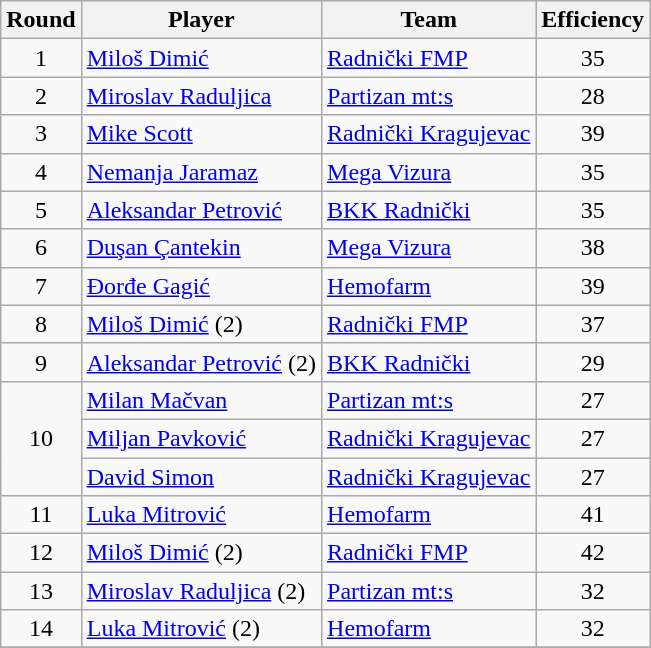<table class="wikitable sortable" style="text-align: center;">
<tr>
<th align="center">Round</th>
<th align="center">Player</th>
<th align="center">Team</th>
<th align="center">Efficiency</th>
</tr>
<tr>
<td>1</td>
<td align="left"> <a href='#'>Miloš Dimić</a></td>
<td align="left"><a href='#'>Radnički FMP</a></td>
<td>35</td>
</tr>
<tr>
<td>2</td>
<td align="left"> <a href='#'>Miroslav Raduljica</a></td>
<td align="left"><a href='#'>Partizan mt:s</a></td>
<td>28</td>
</tr>
<tr>
<td>3</td>
<td align="left"> <a href='#'>Mike Scott</a></td>
<td align="left"><a href='#'>Radnički Kragujevac</a></td>
<td>39</td>
</tr>
<tr>
<td>4</td>
<td align="left"> <a href='#'>Nemanja Jaramaz</a></td>
<td align="left"><a href='#'>Mega Vizura</a></td>
<td>35</td>
</tr>
<tr>
<td>5</td>
<td align="left"> <a href='#'>Aleksandar Petrović</a></td>
<td align="left"><a href='#'>BKK Radnički</a></td>
<td>35</td>
</tr>
<tr>
<td>6</td>
<td align="left"> <a href='#'>Duşan Çantekin</a></td>
<td align="left"><a href='#'>Mega Vizura</a></td>
<td>38</td>
</tr>
<tr>
<td>7</td>
<td align="left"> <a href='#'>Đorđe Gagić</a></td>
<td align="left"><a href='#'>Hemofarm</a></td>
<td>39</td>
</tr>
<tr>
<td>8</td>
<td align="left"> <a href='#'>Miloš Dimić</a> (2)</td>
<td align="left"><a href='#'>Radnički FMP</a></td>
<td>37</td>
</tr>
<tr>
<td>9</td>
<td align="left"> <a href='#'>Aleksandar Petrović</a> (2)</td>
<td align="left"><a href='#'>BKK Radnički</a></td>
<td>29</td>
</tr>
<tr>
<td rowspan=3>10</td>
<td align="left"> <a href='#'>Milan Mačvan</a></td>
<td align="left"><a href='#'>Partizan mt:s</a></td>
<td>27</td>
</tr>
<tr>
<td align="left"> <a href='#'>Miljan Pavković</a></td>
<td align="left"><a href='#'>Radnički Kragujevac</a></td>
<td>27</td>
</tr>
<tr>
<td align="left"> <a href='#'>David Simon</a></td>
<td align="left"><a href='#'>Radnički Kragujevac</a></td>
<td>27</td>
</tr>
<tr>
<td>11</td>
<td align="left"> <a href='#'>Luka Mitrović</a></td>
<td align="left"><a href='#'>Hemofarm</a></td>
<td>41</td>
</tr>
<tr>
<td>12</td>
<td align="left"> <a href='#'>Miloš Dimić</a> (2)</td>
<td align="left"><a href='#'>Radnički FMP</a></td>
<td>42</td>
</tr>
<tr>
<td>13</td>
<td align="left"> <a href='#'>Miroslav Raduljica</a> (2)</td>
<td align="left"><a href='#'>Partizan mt:s</a></td>
<td>32</td>
</tr>
<tr>
<td>14</td>
<td align="left"> <a href='#'>Luka Mitrović</a> (2)</td>
<td align="left"><a href='#'>Hemofarm</a></td>
<td>32</td>
</tr>
<tr>
</tr>
</table>
